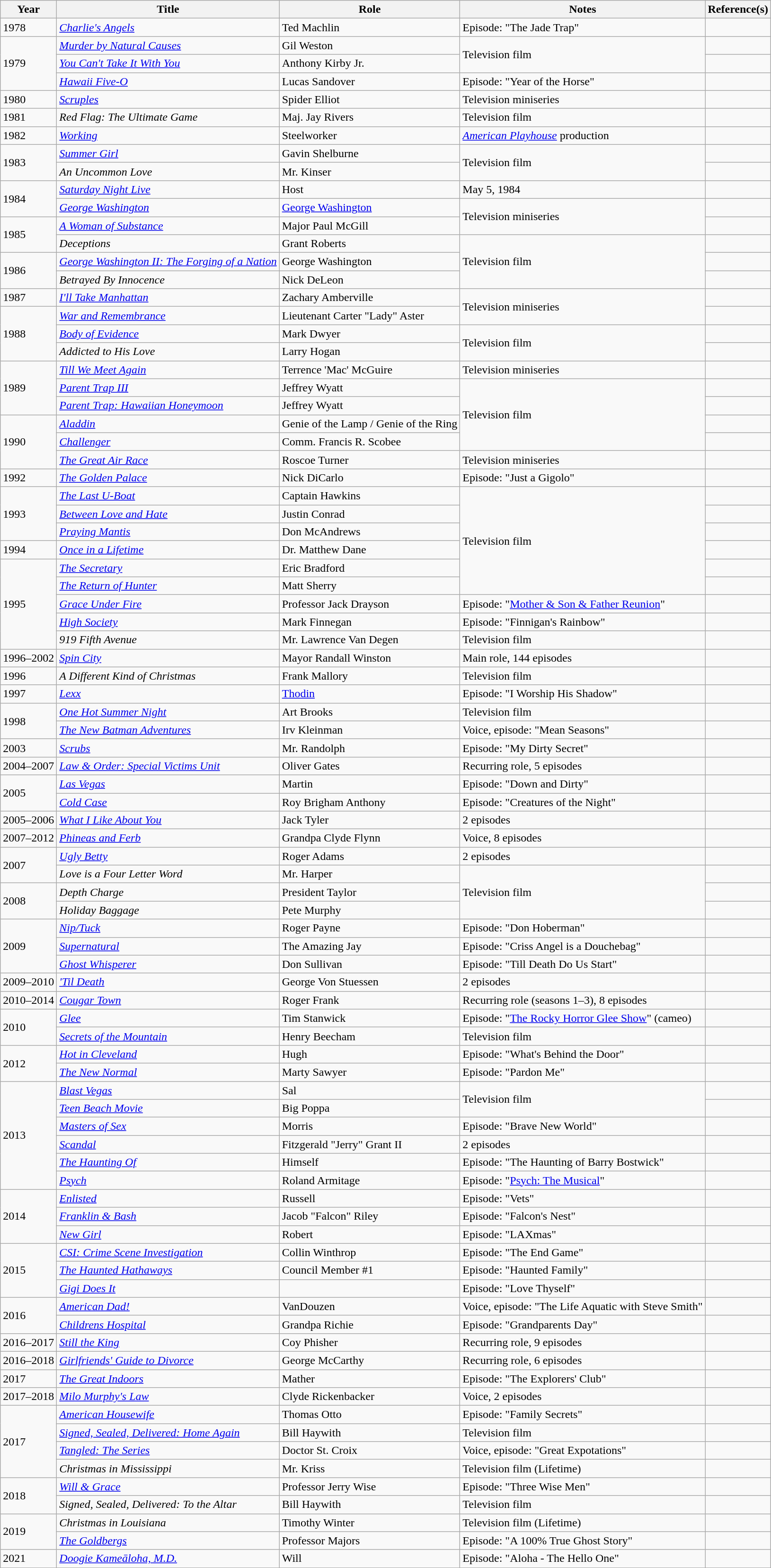<table class="wikitable sortable">
<tr>
<th>Year</th>
<th>Title</th>
<th>Role</th>
<th>Notes</th>
<th>Reference(s)</th>
</tr>
<tr>
<td>1978</td>
<td><em><a href='#'>Charlie's Angels</a></em></td>
<td>Ted Machlin</td>
<td>Episode: "The Jade Trap"</td>
<td></td>
</tr>
<tr>
<td rowspan="3">1979</td>
<td><em><a href='#'>Murder by Natural Causes</a></em></td>
<td>Gil Weston</td>
<td rowspan="2">Television film</td>
<td></td>
</tr>
<tr>
<td><em><a href='#'>You Can't Take It With You</a></em></td>
<td>Anthony Kirby Jr.</td>
<td></td>
</tr>
<tr>
<td><em><a href='#'>Hawaii Five-O</a></em></td>
<td>Lucas Sandover</td>
<td>Episode: "Year of the Horse"</td>
<td></td>
</tr>
<tr>
<td>1980</td>
<td><em><a href='#'>Scruples</a></em></td>
<td>Spider Elliot</td>
<td>Television miniseries</td>
<td></td>
</tr>
<tr>
<td>1981</td>
<td><em>Red Flag: The Ultimate Game</em></td>
<td>Maj. Jay Rivers</td>
<td>Television film</td>
<td></td>
</tr>
<tr>
<td>1982</td>
<td><em><a href='#'>Working</a></em></td>
<td>Steelworker</td>
<td><em><a href='#'>American Playhouse</a></em> production</td>
<td></td>
</tr>
<tr>
<td rowspan="2">1983</td>
<td><em><a href='#'>Summer Girl</a></em></td>
<td>Gavin Shelburne</td>
<td rowspan="2">Television film</td>
<td></td>
</tr>
<tr>
<td><em>An Uncommon Love</em></td>
<td>Mr. Kinser</td>
<td></td>
</tr>
<tr>
<td rowspan="2">1984</td>
<td><em><a href='#'>Saturday Night Live</a></em></td>
<td>Host</td>
<td>May 5, 1984</td>
<td></td>
</tr>
<tr>
<td><em><a href='#'>George Washington</a></em></td>
<td><a href='#'>George Washington</a></td>
<td rowspan="2">Television miniseries</td>
<td></td>
</tr>
<tr>
<td rowspan="2">1985</td>
<td><em><a href='#'>A Woman of Substance</a></em></td>
<td>Major Paul McGill</td>
<td></td>
</tr>
<tr>
<td><em>Deceptions</em></td>
<td>Grant Roberts</td>
<td rowspan="3">Television film</td>
<td></td>
</tr>
<tr>
<td rowspan="2">1986</td>
<td style="white-space:nowrap;"><em><a href='#'>George Washington II: The Forging of a Nation</a></em></td>
<td>George Washington</td>
<td></td>
</tr>
<tr>
<td><em>Betrayed By Innocence</em></td>
<td>Nick DeLeon</td>
<td></td>
</tr>
<tr>
<td>1987</td>
<td><em><a href='#'>I'll Take Manhattan</a></em></td>
<td>Zachary Amberville</td>
<td rowspan="2">Television miniseries</td>
<td></td>
</tr>
<tr>
<td rowspan="3">1988</td>
<td><em><a href='#'>War and Remembrance</a></em></td>
<td style="white-space:nowrap;">Lieutenant Carter "Lady" Aster</td>
<td></td>
</tr>
<tr>
<td><em><a href='#'>Body of Evidence</a></em></td>
<td>Mark Dwyer</td>
<td rowspan="2">Television film</td>
<td></td>
</tr>
<tr>
<td><em>Addicted to His Love</em></td>
<td>Larry Hogan</td>
<td></td>
</tr>
<tr>
<td rowspan="3">1989</td>
<td><em><a href='#'>Till We Meet Again</a></em></td>
<td>Terrence 'Mac' McGuire</td>
<td>Television miniseries</td>
<td></td>
</tr>
<tr>
<td><em><a href='#'>Parent Trap III</a></em></td>
<td>Jeffrey Wyatt</td>
<td rowspan="4">Television film</td>
<td></td>
</tr>
<tr>
<td><em><a href='#'>Parent Trap: Hawaiian Honeymoon</a></em></td>
<td>Jeffrey Wyatt</td>
<td></td>
</tr>
<tr>
<td rowspan="3">1990</td>
<td><em><a href='#'>Aladdin</a></em></td>
<td>Genie of the Lamp / Genie of the Ring</td>
<td></td>
</tr>
<tr>
<td><em><a href='#'>Challenger</a></em></td>
<td>Comm. Francis R. Scobee</td>
<td></td>
</tr>
<tr>
<td><em><a href='#'>The Great Air Race</a></em></td>
<td>Roscoe Turner</td>
<td>Television miniseries</td>
<td></td>
</tr>
<tr>
<td>1992</td>
<td><em><a href='#'>The Golden Palace</a></em></td>
<td>Nick DiCarlo</td>
<td>Episode: "Just a Gigolo"</td>
<td></td>
</tr>
<tr>
<td rowspan="3">1993</td>
<td><em><a href='#'>The Last U-Boat</a></em></td>
<td>Captain Hawkins</td>
<td rowspan="6">Television film</td>
<td></td>
</tr>
<tr>
<td><em><a href='#'>Between Love and Hate</a></em></td>
<td>Justin Conrad</td>
<td></td>
</tr>
<tr>
<td><em><a href='#'>Praying Mantis</a></em></td>
<td>Don McAndrews</td>
<td></td>
</tr>
<tr>
<td>1994</td>
<td><em><a href='#'>Once in a Lifetime</a></em></td>
<td>Dr. Matthew Dane</td>
<td></td>
</tr>
<tr>
<td rowspan="5">1995</td>
<td><em><a href='#'>The Secretary</a></em></td>
<td>Eric Bradford</td>
<td></td>
</tr>
<tr>
<td><em><a href='#'>The Return of Hunter</a></em></td>
<td>Matt Sherry</td>
<td></td>
</tr>
<tr>
<td><em><a href='#'>Grace Under Fire</a></em></td>
<td>Professor Jack Drayson</td>
<td>Episode: "<a href='#'>Mother & Son & Father Reunion</a>"</td>
<td></td>
</tr>
<tr>
<td><em><a href='#'>High Society</a></em></td>
<td>Mark Finnegan</td>
<td>Episode: "Finnigan's Rainbow"</td>
<td></td>
</tr>
<tr>
<td><em>919 Fifth Avenue</em></td>
<td>Mr. Lawrence Van Degen</td>
<td>Television film</td>
<td></td>
</tr>
<tr>
<td>1996–2002</td>
<td><em><a href='#'>Spin City</a></em></td>
<td>Mayor Randall Winston</td>
<td>Main role, 144 episodes</td>
<td></td>
</tr>
<tr>
<td>1996</td>
<td><em>A Different Kind of Christmas</em></td>
<td>Frank Mallory</td>
<td>Television film</td>
<td></td>
</tr>
<tr>
<td>1997</td>
<td><em><a href='#'>Lexx</a></em></td>
<td><a href='#'>Thodin</a></td>
<td>Episode: "I Worship His Shadow"</td>
<td></td>
</tr>
<tr>
<td rowspan="2">1998</td>
<td><em><a href='#'>One Hot Summer Night</a></em></td>
<td>Art Brooks</td>
<td>Television film</td>
<td></td>
</tr>
<tr>
<td><em><a href='#'>The New Batman Adventures</a></em></td>
<td>Irv Kleinman</td>
<td>Voice, episode: "Mean Seasons"</td>
<td></td>
</tr>
<tr>
<td>2003</td>
<td><em><a href='#'>Scrubs</a></em></td>
<td>Mr. Randolph</td>
<td>Episode: "My Dirty Secret"</td>
<td></td>
</tr>
<tr>
<td>2004–2007</td>
<td><em><a href='#'>Law & Order: Special Victims Unit</a></em></td>
<td>Oliver Gates</td>
<td>Recurring role, 5 episodes</td>
<td></td>
</tr>
<tr>
<td rowspan="2">2005</td>
<td><em><a href='#'>Las Vegas</a></em></td>
<td>Martin</td>
<td>Episode: "Down and Dirty"</td>
<td></td>
</tr>
<tr>
<td><em><a href='#'>Cold Case</a></em></td>
<td>Roy Brigham Anthony</td>
<td>Episode: "Creatures of the Night"</td>
<td></td>
</tr>
<tr>
<td>2005–2006</td>
<td><em><a href='#'>What I Like About You</a></em></td>
<td>Jack Tyler</td>
<td>2 episodes</td>
<td></td>
</tr>
<tr>
<td>2007–2012</td>
<td><em><a href='#'>Phineas and Ferb</a></em></td>
<td>Grandpa Clyde Flynn</td>
<td>Voice, 8 episodes</td>
<td></td>
</tr>
<tr>
<td rowspan="2">2007</td>
<td><em><a href='#'>Ugly Betty</a></em></td>
<td>Roger Adams</td>
<td>2 episodes</td>
<td></td>
</tr>
<tr>
<td><em>Love is a Four Letter Word</em></td>
<td>Mr. Harper</td>
<td rowspan="3">Television film</td>
<td></td>
</tr>
<tr>
<td rowspan="2">2008</td>
<td><em>Depth Charge</em></td>
<td>President Taylor</td>
<td></td>
</tr>
<tr>
<td><em>Holiday Baggage</em></td>
<td>Pete Murphy</td>
<td></td>
</tr>
<tr>
<td rowspan="3">2009</td>
<td><em><a href='#'>Nip/Tuck</a></em></td>
<td>Roger Payne</td>
<td>Episode: "Don Hoberman"</td>
<td></td>
</tr>
<tr>
<td><em><a href='#'>Supernatural</a></em></td>
<td>The Amazing Jay</td>
<td>Episode: "Criss Angel is a Douchebag"</td>
<td></td>
</tr>
<tr>
<td><em><a href='#'>Ghost Whisperer</a></em></td>
<td>Don Sullivan</td>
<td>Episode: "Till Death Do Us Start"</td>
<td></td>
</tr>
<tr>
<td>2009–2010</td>
<td><em><a href='#'>'Til Death</a></em></td>
<td>George Von Stuessen</td>
<td>2 episodes</td>
<td></td>
</tr>
<tr>
<td>2010–2014</td>
<td><em><a href='#'>Cougar Town</a></em></td>
<td>Roger Frank</td>
<td>Recurring role (seasons 1–3), 8 episodes</td>
<td></td>
</tr>
<tr>
<td rowspan="2">2010</td>
<td><em><a href='#'>Glee</a></em></td>
<td>Tim Stanwick</td>
<td>Episode: "<a href='#'>The Rocky Horror Glee Show</a>" (cameo)</td>
<td></td>
</tr>
<tr>
<td><em><a href='#'>Secrets of the Mountain</a></em></td>
<td>Henry Beecham</td>
<td>Television film</td>
<td></td>
</tr>
<tr>
<td rowspan="2">2012</td>
<td><em><a href='#'>Hot in Cleveland</a></em></td>
<td>Hugh</td>
<td>Episode: "What's Behind the Door"</td>
<td></td>
</tr>
<tr>
<td><em><a href='#'>The New Normal</a></em></td>
<td>Marty Sawyer</td>
<td>Episode: "Pardon Me"</td>
<td></td>
</tr>
<tr>
<td rowspan="6">2013</td>
<td><em><a href='#'>Blast Vegas</a></em></td>
<td>Sal</td>
<td rowspan="2">Television film</td>
<td></td>
</tr>
<tr>
<td><em><a href='#'>Teen Beach Movie</a></em></td>
<td>Big Poppa</td>
<td></td>
</tr>
<tr>
<td><em><a href='#'>Masters of Sex</a></em></td>
<td>Morris</td>
<td>Episode: "Brave New World"</td>
<td></td>
</tr>
<tr>
<td><em><a href='#'>Scandal</a></em></td>
<td>Fitzgerald "Jerry" Grant II</td>
<td>2 episodes</td>
<td></td>
</tr>
<tr>
<td><em><a href='#'>The Haunting Of</a></em></td>
<td>Himself</td>
<td>Episode: "The Haunting of Barry Bostwick"</td>
<td></td>
</tr>
<tr>
<td><em><a href='#'>Psych</a></em></td>
<td>Roland Armitage</td>
<td>Episode: "<a href='#'>Psych: The Musical</a>"</td>
<td></td>
</tr>
<tr>
<td rowspan="3">2014</td>
<td><em><a href='#'>Enlisted</a></em></td>
<td>Russell</td>
<td>Episode: "Vets"</td>
<td></td>
</tr>
<tr>
<td><em><a href='#'>Franklin & Bash</a></em></td>
<td>Jacob "Falcon" Riley</td>
<td>Episode: "Falcon's Nest"</td>
<td></td>
</tr>
<tr>
<td><em><a href='#'>New Girl</a></em></td>
<td>Robert</td>
<td>Episode: "LAXmas"</td>
<td></td>
</tr>
<tr>
<td rowspan="3">2015</td>
<td><em><a href='#'>CSI: Crime Scene Investigation</a></em></td>
<td>Collin Winthrop</td>
<td>Episode: "The End Game"</td>
<td></td>
</tr>
<tr>
<td><em><a href='#'>The Haunted Hathaways</a></em></td>
<td>Council Member #1</td>
<td>Episode: "Haunted Family"</td>
<td></td>
</tr>
<tr>
<td><em><a href='#'>Gigi Does It</a></em></td>
<td></td>
<td>Episode: "Love Thyself"</td>
<td></td>
</tr>
<tr>
<td rowspan="2">2016</td>
<td><em><a href='#'>American Dad!</a></em></td>
<td>VanDouzen</td>
<td>Voice, episode: "The Life Aquatic with Steve Smith"</td>
<td></td>
</tr>
<tr>
<td><em><a href='#'>Childrens Hospital</a></em></td>
<td>Grandpa Richie</td>
<td>Episode: "Grandparents Day"</td>
<td></td>
</tr>
<tr>
<td>2016–2017</td>
<td><em><a href='#'>Still the King</a></em></td>
<td>Coy Phisher</td>
<td>Recurring role, 9 episodes</td>
<td></td>
</tr>
<tr>
<td>2016–2018</td>
<td><em><a href='#'>Girlfriends' Guide to Divorce</a></em></td>
<td>George McCarthy</td>
<td>Recurring role, 6 episodes</td>
<td></td>
</tr>
<tr>
<td>2017</td>
<td><em><a href='#'>The Great Indoors</a></em></td>
<td>Mather</td>
<td>Episode: "The Explorers' Club"</td>
<td></td>
</tr>
<tr>
<td>2017–2018</td>
<td><em><a href='#'>Milo Murphy's Law</a></em></td>
<td>Clyde Rickenbacker</td>
<td>Voice, 2 episodes</td>
<td></td>
</tr>
<tr>
<td rowspan="4">2017</td>
<td><em><a href='#'>American Housewife</a></em></td>
<td>Thomas Otto</td>
<td>Episode: "Family Secrets"</td>
<td></td>
</tr>
<tr>
<td><em><a href='#'>Signed, Sealed, Delivered: Home Again</a></em></td>
<td>Bill Haywith</td>
<td>Television film</td>
<td></td>
</tr>
<tr>
<td><em><a href='#'>Tangled: The Series</a></em></td>
<td>Doctor St. Croix</td>
<td>Voice, episode: "Great Expotations"</td>
<td></td>
</tr>
<tr>
<td><em>Christmas in Mississippi</em></td>
<td>Mr. Kriss</td>
<td>Television film (Lifetime)</td>
<td></td>
</tr>
<tr>
<td rowspan="2">2018</td>
<td><em><a href='#'>Will & Grace</a></em></td>
<td>Professor Jerry Wise</td>
<td>Episode: "Three Wise Men"</td>
<td></td>
</tr>
<tr>
<td><em>Signed, Sealed, Delivered: To the Altar</em></td>
<td>Bill Haywith</td>
<td>Television film</td>
<td></td>
</tr>
<tr>
<td rowspan="2">2019</td>
<td><em>Christmas in Louisiana</em></td>
<td>Timothy Winter</td>
<td>Television film (Lifetime)</td>
<td></td>
</tr>
<tr>
<td><em><a href='#'>The Goldbergs</a></em></td>
<td>Professor Majors</td>
<td>Episode: "A 100% True Ghost Story"</td>
<td></td>
</tr>
<tr>
<td>2021</td>
<td><em><a href='#'>Doogie Kameāloha, M.D.</a></em></td>
<td>Will</td>
<td>Episode: "Aloha - The Hello One"</td>
<td></td>
</tr>
</table>
